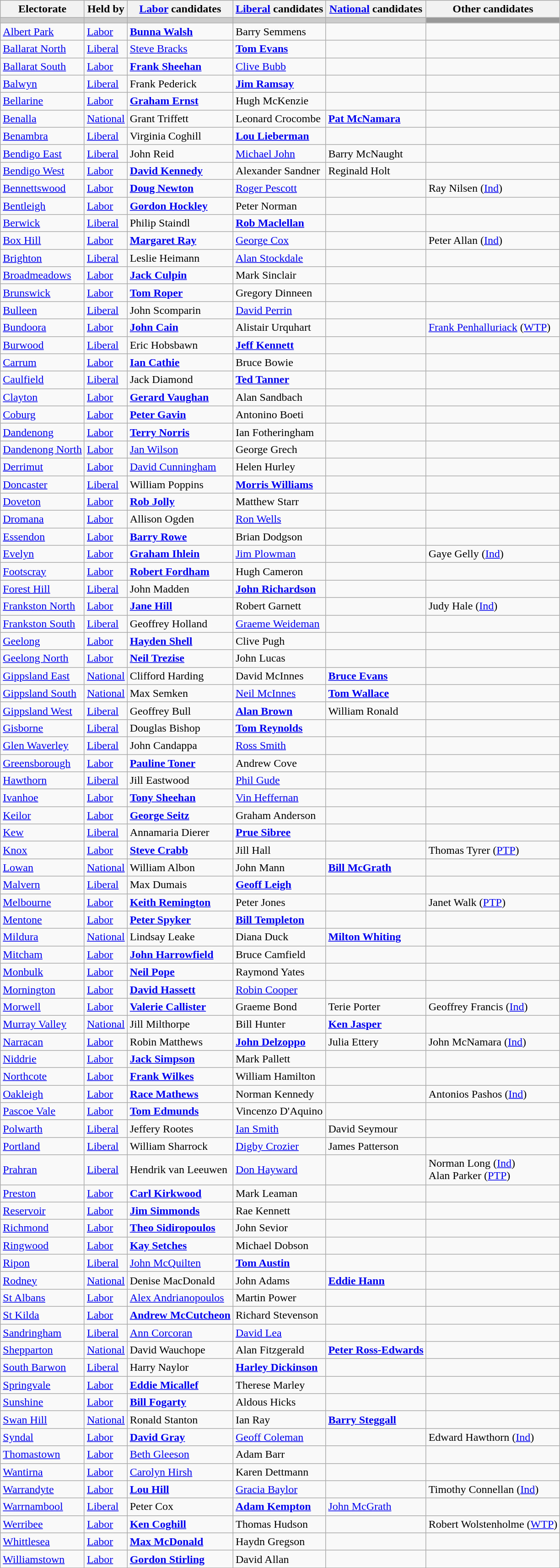<table class="wikitable">
<tr>
<th>Electorate</th>
<th>Held by</th>
<th><a href='#'>Labor</a> candidates</th>
<th><a href='#'>Liberal</a> candidates</th>
<th><a href='#'>National</a> candidates</th>
<th>Other candidates</th>
</tr>
<tr bgcolor="#cccccc">
<td></td>
<td></td>
<td></td>
<td></td>
<td></td>
<td bgcolor="#999999"></td>
</tr>
<tr>
<td><a href='#'>Albert Park</a></td>
<td><a href='#'>Labor</a></td>
<td><strong><a href='#'>Bunna Walsh</a></strong></td>
<td>Barry Semmens</td>
<td></td>
<td></td>
</tr>
<tr>
<td><a href='#'>Ballarat North</a></td>
<td><a href='#'>Liberal</a></td>
<td><a href='#'>Steve Bracks</a></td>
<td><strong><a href='#'>Tom Evans</a></strong></td>
<td></td>
<td></td>
</tr>
<tr>
<td><a href='#'>Ballarat South</a></td>
<td><a href='#'>Labor</a></td>
<td><strong><a href='#'>Frank Sheehan</a></strong></td>
<td><a href='#'>Clive Bubb</a></td>
<td></td>
<td></td>
</tr>
<tr>
<td><a href='#'>Balwyn</a></td>
<td><a href='#'>Liberal</a></td>
<td>Frank Pederick</td>
<td><strong><a href='#'>Jim Ramsay</a></strong></td>
<td></td>
<td></td>
</tr>
<tr>
<td><a href='#'>Bellarine</a></td>
<td><a href='#'>Labor</a></td>
<td><strong><a href='#'>Graham Ernst</a></strong></td>
<td>Hugh McKenzie</td>
<td></td>
<td></td>
</tr>
<tr>
<td><a href='#'>Benalla</a></td>
<td><a href='#'>National</a></td>
<td>Grant Triffett</td>
<td>Leonard Crocombe</td>
<td><strong><a href='#'>Pat McNamara</a></strong></td>
<td></td>
</tr>
<tr>
<td><a href='#'>Benambra</a></td>
<td><a href='#'>Liberal</a></td>
<td>Virginia Coghill</td>
<td><strong><a href='#'>Lou Lieberman</a></strong></td>
<td></td>
<td></td>
</tr>
<tr>
<td><a href='#'>Bendigo East</a></td>
<td><a href='#'>Liberal</a></td>
<td>John Reid</td>
<td><a href='#'>Michael John</a></td>
<td>Barry McNaught</td>
<td></td>
</tr>
<tr>
<td><a href='#'>Bendigo West</a></td>
<td><a href='#'>Labor</a></td>
<td><strong><a href='#'>David Kennedy</a></strong></td>
<td>Alexander Sandner</td>
<td>Reginald Holt</td>
<td></td>
</tr>
<tr>
<td><a href='#'>Bennettswood</a></td>
<td><a href='#'>Labor</a></td>
<td><strong><a href='#'>Doug Newton</a></strong></td>
<td><a href='#'>Roger Pescott</a></td>
<td></td>
<td>Ray Nilsen (<a href='#'>Ind</a>)</td>
</tr>
<tr>
<td><a href='#'>Bentleigh</a></td>
<td><a href='#'>Labor</a></td>
<td><strong><a href='#'>Gordon Hockley</a></strong></td>
<td>Peter Norman</td>
<td></td>
<td></td>
</tr>
<tr>
<td><a href='#'>Berwick</a></td>
<td><a href='#'>Liberal</a></td>
<td>Philip Staindl</td>
<td><strong><a href='#'>Rob Maclellan</a></strong></td>
<td></td>
<td></td>
</tr>
<tr>
<td><a href='#'>Box Hill</a></td>
<td><a href='#'>Labor</a></td>
<td><strong><a href='#'>Margaret Ray</a></strong></td>
<td><a href='#'>George Cox</a></td>
<td></td>
<td>Peter Allan (<a href='#'>Ind</a>)</td>
</tr>
<tr>
<td><a href='#'>Brighton</a></td>
<td><a href='#'>Liberal</a></td>
<td>Leslie Heimann</td>
<td><a href='#'>Alan Stockdale</a></td>
<td></td>
<td></td>
</tr>
<tr>
<td><a href='#'>Broadmeadows</a></td>
<td><a href='#'>Labor</a></td>
<td><strong><a href='#'>Jack Culpin</a></strong></td>
<td>Mark Sinclair</td>
<td></td>
<td></td>
</tr>
<tr>
<td><a href='#'>Brunswick</a></td>
<td><a href='#'>Labor</a></td>
<td><strong><a href='#'>Tom Roper</a></strong></td>
<td>Gregory Dinneen</td>
<td></td>
<td></td>
</tr>
<tr>
<td><a href='#'>Bulleen</a></td>
<td><a href='#'>Liberal</a></td>
<td>John Scomparin</td>
<td><a href='#'>David Perrin</a></td>
<td></td>
<td></td>
</tr>
<tr>
<td><a href='#'>Bundoora</a></td>
<td><a href='#'>Labor</a></td>
<td><strong><a href='#'>John Cain</a></strong></td>
<td>Alistair Urquhart</td>
<td></td>
<td><a href='#'>Frank Penhalluriack</a> (<a href='#'>WTP</a>)</td>
</tr>
<tr>
<td><a href='#'>Burwood</a></td>
<td><a href='#'>Liberal</a></td>
<td>Eric Hobsbawn</td>
<td><strong><a href='#'>Jeff Kennett</a></strong></td>
<td></td>
<td></td>
</tr>
<tr>
<td><a href='#'>Carrum</a></td>
<td><a href='#'>Labor</a></td>
<td><strong><a href='#'>Ian Cathie</a></strong></td>
<td>Bruce Bowie</td>
<td></td>
<td></td>
</tr>
<tr>
<td><a href='#'>Caulfield</a></td>
<td><a href='#'>Liberal</a></td>
<td>Jack Diamond</td>
<td><strong><a href='#'>Ted Tanner</a></strong></td>
<td></td>
<td></td>
</tr>
<tr>
<td><a href='#'>Clayton</a></td>
<td><a href='#'>Labor</a></td>
<td><strong><a href='#'>Gerard Vaughan</a></strong></td>
<td>Alan Sandbach</td>
<td></td>
<td></td>
</tr>
<tr>
<td><a href='#'>Coburg</a></td>
<td><a href='#'>Labor</a></td>
<td><strong><a href='#'>Peter Gavin</a></strong></td>
<td>Antonino Boeti</td>
<td></td>
<td></td>
</tr>
<tr>
<td><a href='#'>Dandenong</a></td>
<td><a href='#'>Labor</a></td>
<td><strong><a href='#'>Terry Norris</a></strong></td>
<td>Ian Fotheringham</td>
<td></td>
<td></td>
</tr>
<tr>
<td><a href='#'>Dandenong North</a></td>
<td><a href='#'>Labor</a></td>
<td><a href='#'>Jan Wilson</a></td>
<td>George Grech</td>
<td></td>
<td></td>
</tr>
<tr>
<td><a href='#'>Derrimut</a></td>
<td><a href='#'>Labor</a></td>
<td><a href='#'>David Cunningham</a></td>
<td>Helen Hurley</td>
<td></td>
<td></td>
</tr>
<tr>
<td><a href='#'>Doncaster</a></td>
<td><a href='#'>Liberal</a></td>
<td>William Poppins</td>
<td><strong><a href='#'>Morris Williams</a></strong></td>
<td></td>
<td></td>
</tr>
<tr>
<td><a href='#'>Doveton</a></td>
<td><a href='#'>Labor</a></td>
<td><strong><a href='#'>Rob Jolly</a></strong></td>
<td>Matthew Starr</td>
<td></td>
<td></td>
</tr>
<tr>
<td><a href='#'>Dromana</a></td>
<td><a href='#'>Labor</a></td>
<td>Allison Ogden</td>
<td><a href='#'>Ron Wells</a></td>
<td></td>
<td></td>
</tr>
<tr>
<td><a href='#'>Essendon</a></td>
<td><a href='#'>Labor</a></td>
<td><strong><a href='#'>Barry Rowe</a></strong></td>
<td>Brian Dodgson</td>
<td></td>
<td></td>
</tr>
<tr>
<td><a href='#'>Evelyn</a></td>
<td><a href='#'>Labor</a></td>
<td><strong><a href='#'>Graham Ihlein</a></strong></td>
<td><a href='#'>Jim Plowman</a></td>
<td></td>
<td>Gaye Gelly (<a href='#'>Ind</a>)</td>
</tr>
<tr>
<td><a href='#'>Footscray</a></td>
<td><a href='#'>Labor</a></td>
<td><strong><a href='#'>Robert Fordham</a></strong></td>
<td>Hugh Cameron</td>
<td></td>
<td></td>
</tr>
<tr>
<td><a href='#'>Forest Hill</a></td>
<td><a href='#'>Liberal</a></td>
<td>John Madden</td>
<td><strong><a href='#'>John Richardson</a></strong></td>
<td></td>
<td></td>
</tr>
<tr>
<td><a href='#'>Frankston North</a></td>
<td><a href='#'>Labor</a></td>
<td><strong><a href='#'>Jane Hill</a></strong></td>
<td>Robert Garnett</td>
<td></td>
<td>Judy Hale (<a href='#'>Ind</a>)</td>
</tr>
<tr>
<td><a href='#'>Frankston South</a></td>
<td><a href='#'>Liberal</a></td>
<td>Geoffrey Holland</td>
<td><a href='#'>Graeme Weideman</a></td>
<td></td>
<td></td>
</tr>
<tr>
<td><a href='#'>Geelong</a></td>
<td><a href='#'>Labor</a></td>
<td><strong><a href='#'>Hayden Shell</a></strong></td>
<td>Clive Pugh</td>
<td></td>
<td></td>
</tr>
<tr>
<td><a href='#'>Geelong North</a></td>
<td><a href='#'>Labor</a></td>
<td><strong><a href='#'>Neil Trezise</a></strong></td>
<td>John Lucas</td>
<td></td>
<td></td>
</tr>
<tr>
<td><a href='#'>Gippsland East</a></td>
<td><a href='#'>National</a></td>
<td>Clifford Harding</td>
<td>David McInnes</td>
<td><strong><a href='#'>Bruce Evans</a></strong></td>
<td></td>
</tr>
<tr>
<td><a href='#'>Gippsland South</a></td>
<td><a href='#'>National</a></td>
<td>Max Semken</td>
<td><a href='#'>Neil McInnes</a></td>
<td><strong><a href='#'>Tom Wallace</a></strong></td>
<td></td>
</tr>
<tr>
<td><a href='#'>Gippsland West</a></td>
<td><a href='#'>Liberal</a></td>
<td>Geoffrey Bull</td>
<td><strong><a href='#'>Alan Brown</a></strong></td>
<td>William Ronald</td>
<td></td>
</tr>
<tr>
<td><a href='#'>Gisborne</a></td>
<td><a href='#'>Liberal</a></td>
<td>Douglas Bishop</td>
<td><strong><a href='#'>Tom Reynolds</a></strong></td>
<td></td>
<td></td>
</tr>
<tr>
<td><a href='#'>Glen Waverley</a></td>
<td><a href='#'>Liberal</a></td>
<td>John Candappa</td>
<td><a href='#'>Ross Smith</a></td>
<td></td>
<td></td>
</tr>
<tr>
<td><a href='#'>Greensborough</a></td>
<td><a href='#'>Labor</a></td>
<td><strong><a href='#'>Pauline Toner</a></strong></td>
<td>Andrew Cove</td>
<td></td>
<td></td>
</tr>
<tr>
<td><a href='#'>Hawthorn</a></td>
<td><a href='#'>Liberal</a></td>
<td>Jill Eastwood</td>
<td><a href='#'>Phil Gude</a></td>
<td></td>
<td></td>
</tr>
<tr>
<td><a href='#'>Ivanhoe</a></td>
<td><a href='#'>Labor</a></td>
<td><strong><a href='#'>Tony Sheehan</a></strong></td>
<td><a href='#'>Vin Heffernan</a></td>
<td></td>
<td></td>
</tr>
<tr>
<td><a href='#'>Keilor</a></td>
<td><a href='#'>Labor</a></td>
<td><strong><a href='#'>George Seitz</a></strong></td>
<td>Graham Anderson</td>
<td></td>
<td></td>
</tr>
<tr>
<td><a href='#'>Kew</a></td>
<td><a href='#'>Liberal</a></td>
<td>Annamaria Dierer</td>
<td><strong><a href='#'>Prue Sibree</a></strong></td>
<td></td>
<td></td>
</tr>
<tr>
<td><a href='#'>Knox</a></td>
<td><a href='#'>Labor</a></td>
<td><strong><a href='#'>Steve Crabb</a></strong></td>
<td>Jill Hall</td>
<td></td>
<td>Thomas Tyrer (<a href='#'>PTP</a>)</td>
</tr>
<tr>
<td><a href='#'>Lowan</a></td>
<td><a href='#'>National</a></td>
<td>William Albon</td>
<td>John Mann</td>
<td><strong><a href='#'>Bill McGrath</a></strong></td>
<td></td>
</tr>
<tr>
<td><a href='#'>Malvern</a></td>
<td><a href='#'>Liberal</a></td>
<td>Max Dumais</td>
<td><strong><a href='#'>Geoff Leigh</a></strong></td>
<td></td>
<td></td>
</tr>
<tr>
<td><a href='#'>Melbourne</a></td>
<td><a href='#'>Labor</a></td>
<td><strong><a href='#'>Keith Remington</a></strong></td>
<td>Peter Jones</td>
<td></td>
<td>Janet Walk (<a href='#'>PTP</a>)</td>
</tr>
<tr>
<td><a href='#'>Mentone</a></td>
<td><a href='#'>Labor</a></td>
<td><strong><a href='#'>Peter Spyker</a></strong></td>
<td><strong><a href='#'>Bill Templeton</a></strong></td>
<td></td>
<td></td>
</tr>
<tr>
<td><a href='#'>Mildura</a></td>
<td><a href='#'>National</a></td>
<td>Lindsay Leake</td>
<td>Diana Duck</td>
<td><strong><a href='#'>Milton Whiting</a></strong></td>
<td></td>
</tr>
<tr>
<td><a href='#'>Mitcham</a></td>
<td><a href='#'>Labor</a></td>
<td><strong><a href='#'>John Harrowfield</a></strong></td>
<td>Bruce Camfield</td>
<td></td>
<td></td>
</tr>
<tr>
<td><a href='#'>Monbulk</a></td>
<td><a href='#'>Labor</a></td>
<td><strong><a href='#'>Neil Pope</a></strong></td>
<td>Raymond Yates</td>
<td></td>
<td></td>
</tr>
<tr>
<td><a href='#'>Mornington</a></td>
<td><a href='#'>Labor</a></td>
<td><strong><a href='#'>David Hassett</a></strong></td>
<td><a href='#'>Robin Cooper</a></td>
<td></td>
<td></td>
</tr>
<tr>
<td><a href='#'>Morwell</a></td>
<td><a href='#'>Labor</a></td>
<td><strong><a href='#'>Valerie Callister</a></strong></td>
<td>Graeme Bond</td>
<td>Terie Porter</td>
<td>Geoffrey Francis (<a href='#'>Ind</a>)</td>
</tr>
<tr>
<td><a href='#'>Murray Valley</a></td>
<td><a href='#'>National</a></td>
<td>Jill Milthorpe</td>
<td>Bill Hunter</td>
<td><strong><a href='#'>Ken Jasper</a></strong></td>
<td></td>
</tr>
<tr>
<td><a href='#'>Narracan</a></td>
<td><a href='#'>Labor</a></td>
<td>Robin Matthews</td>
<td><strong><a href='#'>John Delzoppo</a></strong></td>
<td>Julia Ettery</td>
<td>John McNamara (<a href='#'>Ind</a>)</td>
</tr>
<tr>
<td><a href='#'>Niddrie</a></td>
<td><a href='#'>Labor</a></td>
<td><strong><a href='#'>Jack Simpson</a></strong></td>
<td>Mark Pallett</td>
<td></td>
<td></td>
</tr>
<tr>
<td><a href='#'>Northcote</a></td>
<td><a href='#'>Labor</a></td>
<td><strong><a href='#'>Frank Wilkes</a></strong></td>
<td>William Hamilton</td>
<td></td>
<td></td>
</tr>
<tr>
<td><a href='#'>Oakleigh</a></td>
<td><a href='#'>Labor</a></td>
<td><strong><a href='#'>Race Mathews</a></strong></td>
<td>Norman Kennedy</td>
<td></td>
<td>Antonios Pashos (<a href='#'>Ind</a>)</td>
</tr>
<tr>
<td><a href='#'>Pascoe Vale</a></td>
<td><a href='#'>Labor</a></td>
<td><strong><a href='#'>Tom Edmunds</a></strong></td>
<td>Vincenzo D'Aquino</td>
<td></td>
<td></td>
</tr>
<tr>
<td><a href='#'>Polwarth</a></td>
<td><a href='#'>Liberal</a></td>
<td>Jeffery Rootes</td>
<td><a href='#'>Ian Smith</a></td>
<td>David Seymour</td>
<td></td>
</tr>
<tr>
<td><a href='#'>Portland</a></td>
<td><a href='#'>Liberal</a></td>
<td>William Sharrock</td>
<td><a href='#'>Digby Crozier</a></td>
<td>James Patterson</td>
<td></td>
</tr>
<tr>
<td><a href='#'>Prahran</a></td>
<td><a href='#'>Liberal</a></td>
<td>Hendrik van Leeuwen</td>
<td><a href='#'>Don Hayward</a></td>
<td></td>
<td>Norman Long (<a href='#'>Ind</a>) <br> Alan Parker (<a href='#'>PTP</a>)</td>
</tr>
<tr>
<td><a href='#'>Preston</a></td>
<td><a href='#'>Labor</a></td>
<td><strong><a href='#'>Carl Kirkwood</a></strong></td>
<td>Mark Leaman</td>
<td></td>
<td></td>
</tr>
<tr>
<td><a href='#'>Reservoir</a></td>
<td><a href='#'>Labor</a></td>
<td><strong><a href='#'>Jim Simmonds</a></strong></td>
<td>Rae Kennett</td>
<td></td>
<td></td>
</tr>
<tr>
<td><a href='#'>Richmond</a></td>
<td><a href='#'>Labor</a></td>
<td><strong><a href='#'>Theo Sidiropoulos</a></strong></td>
<td>John Sevior</td>
<td></td>
<td></td>
</tr>
<tr>
<td><a href='#'>Ringwood</a></td>
<td><a href='#'>Labor</a></td>
<td><strong><a href='#'>Kay Setches</a></strong></td>
<td>Michael Dobson</td>
<td></td>
<td></td>
</tr>
<tr>
<td><a href='#'>Ripon</a></td>
<td><a href='#'>Liberal</a></td>
<td><a href='#'>John McQuilten</a></td>
<td><strong><a href='#'>Tom Austin</a></strong></td>
<td></td>
<td></td>
</tr>
<tr>
<td><a href='#'>Rodney</a></td>
<td><a href='#'>National</a></td>
<td>Denise MacDonald</td>
<td>John Adams</td>
<td><strong><a href='#'>Eddie Hann</a></strong></td>
<td></td>
</tr>
<tr>
<td><a href='#'>St Albans</a></td>
<td><a href='#'>Labor</a></td>
<td><a href='#'>Alex Andrianopoulos</a></td>
<td>Martin Power</td>
<td></td>
<td></td>
</tr>
<tr>
<td><a href='#'>St Kilda</a></td>
<td><a href='#'>Labor</a></td>
<td><strong><a href='#'>Andrew McCutcheon</a></strong></td>
<td>Richard Stevenson</td>
<td></td>
<td></td>
</tr>
<tr>
<td><a href='#'>Sandringham</a></td>
<td><a href='#'>Liberal</a></td>
<td><a href='#'>Ann Corcoran</a></td>
<td><a href='#'>David Lea</a></td>
<td></td>
<td></td>
</tr>
<tr>
<td><a href='#'>Shepparton</a></td>
<td><a href='#'>National</a></td>
<td>David Wauchope</td>
<td>Alan Fitzgerald</td>
<td><strong><a href='#'>Peter Ross-Edwards</a></strong></td>
<td></td>
</tr>
<tr>
<td><a href='#'>South Barwon</a></td>
<td><a href='#'>Liberal</a></td>
<td>Harry Naylor</td>
<td><strong><a href='#'>Harley Dickinson</a></strong></td>
<td></td>
<td></td>
</tr>
<tr>
<td><a href='#'>Springvale</a></td>
<td><a href='#'>Labor</a></td>
<td><strong><a href='#'>Eddie Micallef</a></strong></td>
<td>Therese Marley</td>
<td></td>
<td></td>
</tr>
<tr>
<td><a href='#'>Sunshine</a></td>
<td><a href='#'>Labor</a></td>
<td><strong><a href='#'>Bill Fogarty</a></strong></td>
<td>Aldous Hicks</td>
<td></td>
<td></td>
</tr>
<tr>
<td><a href='#'>Swan Hill</a></td>
<td><a href='#'>National</a></td>
<td>Ronald Stanton</td>
<td>Ian Ray</td>
<td><strong><a href='#'>Barry Steggall</a></strong></td>
<td></td>
</tr>
<tr>
<td><a href='#'>Syndal</a></td>
<td><a href='#'>Labor</a></td>
<td><strong><a href='#'>David Gray</a></strong></td>
<td><a href='#'>Geoff Coleman</a></td>
<td></td>
<td>Edward Hawthorn (<a href='#'>Ind</a>)</td>
</tr>
<tr>
<td><a href='#'>Thomastown</a></td>
<td><a href='#'>Labor</a></td>
<td><a href='#'>Beth Gleeson</a></td>
<td>Adam Barr</td>
<td></td>
<td></td>
</tr>
<tr>
<td><a href='#'>Wantirna</a></td>
<td><a href='#'>Labor</a></td>
<td><a href='#'>Carolyn Hirsh</a></td>
<td>Karen Dettmann</td>
<td></td>
<td></td>
</tr>
<tr>
<td><a href='#'>Warrandyte</a></td>
<td><a href='#'>Labor</a></td>
<td><strong><a href='#'>Lou Hill</a></strong></td>
<td><a href='#'>Gracia Baylor</a></td>
<td></td>
<td>Timothy Connellan (<a href='#'>Ind</a>)</td>
</tr>
<tr>
<td><a href='#'>Warrnambool</a></td>
<td><a href='#'>Liberal</a></td>
<td>Peter Cox</td>
<td><strong><a href='#'>Adam Kempton</a></strong></td>
<td><a href='#'>John McGrath</a></td>
<td></td>
</tr>
<tr>
<td><a href='#'>Werribee</a></td>
<td><a href='#'>Labor</a></td>
<td><strong><a href='#'>Ken Coghill</a></strong></td>
<td>Thomas Hudson</td>
<td></td>
<td>Robert Wolstenholme (<a href='#'>WTP</a>)</td>
</tr>
<tr>
<td><a href='#'>Whittlesea</a></td>
<td><a href='#'>Labor</a></td>
<td><strong><a href='#'>Max McDonald</a></strong></td>
<td>Haydn Gregson</td>
<td></td>
<td></td>
</tr>
<tr>
<td><a href='#'>Williamstown</a></td>
<td><a href='#'>Labor</a></td>
<td><strong><a href='#'>Gordon Stirling</a></strong></td>
<td>David Allan</td>
<td></td>
<td></td>
</tr>
</table>
